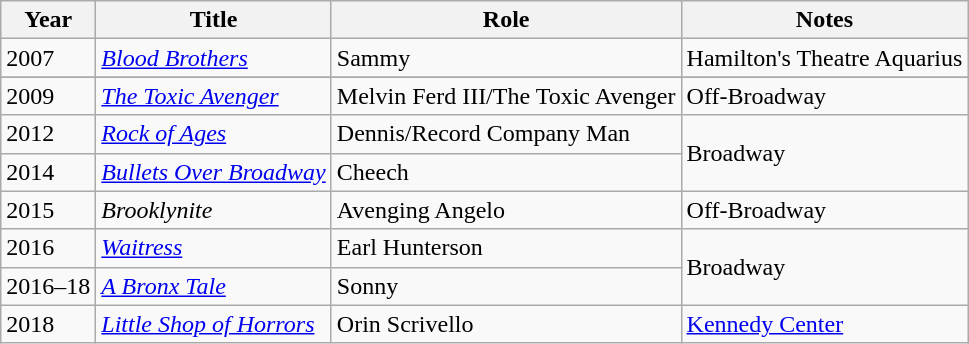<table class="wikitable sortable">
<tr>
<th>Year</th>
<th>Title</th>
<th>Role</th>
<th class="unsortable">Notes</th>
</tr>
<tr>
<td>2007</td>
<td><em><a href='#'>Blood Brothers</a></em></td>
<td>Sammy</td>
<td>Hamilton's Theatre Aquarius</td>
</tr>
<tr>
</tr>
<tr>
<td>2009</td>
<td data-sort-value="Toxic Avenger, The"><em><a href='#'>The Toxic Avenger</a></em></td>
<td>Melvin Ferd III/The Toxic Avenger</td>
<td>Off-Broadway</td>
</tr>
<tr>
<td>2012</td>
<td><em><a href='#'>Rock of Ages</a></em></td>
<td>Dennis/Record Company Man</td>
<td rowspan=2>Broadway</td>
</tr>
<tr>
<td>2014</td>
<td><em><a href='#'>Bullets Over Broadway</a></em></td>
<td>Cheech</td>
</tr>
<tr>
<td>2015</td>
<td><em>Brooklynite</em></td>
<td>Avenging Angelo</td>
<td>Off-Broadway</td>
</tr>
<tr>
<td>2016</td>
<td><em><a href='#'>Waitress</a></em></td>
<td>Earl Hunterson</td>
<td rowspan=2>Broadway</td>
</tr>
<tr>
<td>2016–18</td>
<td data-sort-value="Bronx Tale, A"><em><a href='#'>A Bronx Tale</a></em></td>
<td>Sonny</td>
</tr>
<tr>
<td>2018</td>
<td><em><a href='#'>Little Shop of Horrors</a></em></td>
<td>Orin Scrivello</td>
<td><a href='#'>Kennedy Center</a></td>
</tr>
</table>
